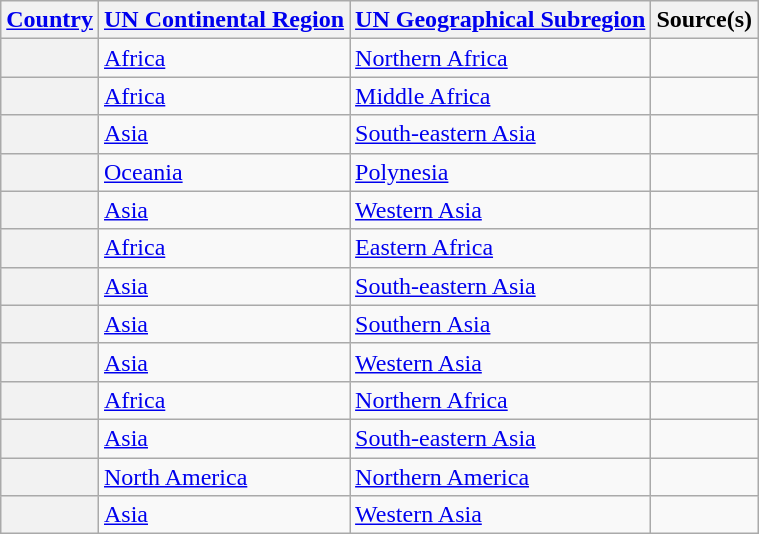<table class="wikitable sortable plainrowheaders">
<tr>
<th scope="col"><a href='#'>Country</a></th>
<th scope="col"><a href='#'>UN Continental Region</a></th>
<th scope="col"><a href='#'>UN Geographical Subregion</a></th>
<th scope="col">Source(s)</th>
</tr>
<tr>
<th scope="row"></th>
<td><a href='#'>Africa</a></td>
<td><a href='#'>Northern Africa</a></td>
<td></td>
</tr>
<tr>
<th scope="row"></th>
<td><a href='#'>Africa</a></td>
<td><a href='#'>Middle Africa</a></td>
<td></td>
</tr>
<tr>
<th scope="row"></th>
<td><a href='#'>Asia</a></td>
<td><a href='#'>South-eastern Asia</a></td>
<td></td>
</tr>
<tr>
<th scope="row"></th>
<td><a href='#'>Oceania</a></td>
<td><a href='#'>Polynesia</a></td>
<td></td>
</tr>
<tr>
<th scope="row"></th>
<td><a href='#'>Asia</a></td>
<td><a href='#'>Western Asia</a></td>
<td></td>
</tr>
<tr>
<th scope="row"></th>
<td><a href='#'>Africa</a></td>
<td><a href='#'>Eastern Africa</a></td>
<td></td>
</tr>
<tr>
<th scope="row"></th>
<td><a href='#'>Asia</a></td>
<td><a href='#'>South-eastern Asia</a></td>
<td></td>
</tr>
<tr>
<th scope="row"></th>
<td><a href='#'>Asia</a></td>
<td><a href='#'>Southern Asia</a></td>
<td></td>
</tr>
<tr>
<th scope="row"></th>
<td><a href='#'>Asia</a></td>
<td><a href='#'>Western Asia</a></td>
<td></td>
</tr>
<tr>
<th scope="row"></th>
<td><a href='#'>Africa</a></td>
<td><a href='#'>Northern Africa</a></td>
<td></td>
</tr>
<tr>
<th scope="row"></th>
<td><a href='#'>Asia</a></td>
<td><a href='#'>South-eastern Asia</a></td>
<td></td>
</tr>
<tr>
<th scope="row"></th>
<td><a href='#'>North America</a></td>
<td><a href='#'>Northern America</a></td>
<td></td>
</tr>
<tr>
<th scope="row"></th>
<td><a href='#'>Asia</a></td>
<td><a href='#'>Western Asia</a></td>
<td></td>
</tr>
</table>
